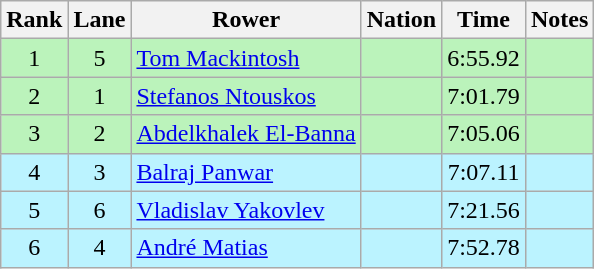<table class="wikitable sortable" style="text-align:center">
<tr>
<th>Rank</th>
<th>Lane</th>
<th>Rower</th>
<th>Nation</th>
<th>Time</th>
<th>Notes</th>
</tr>
<tr bgcolor=bbf3bb>
<td>1</td>
<td>5</td>
<td align=left><a href='#'>Tom Mackintosh</a></td>
<td align=left></td>
<td>6:55.92</td>
<td></td>
</tr>
<tr bgcolor=bbf3bb>
<td>2</td>
<td>1</td>
<td align=left><a href='#'>Stefanos Ntouskos</a></td>
<td align=left></td>
<td>7:01.79</td>
<td></td>
</tr>
<tr bgcolor=bbf3bb>
<td>3</td>
<td>2</td>
<td align=left><a href='#'>Abdelkhalek El-Banna</a></td>
<td align=left></td>
<td>7:05.06</td>
<td></td>
</tr>
<tr bgcolor=bbf3ff>
<td>4</td>
<td>3</td>
<td align=left><a href='#'>Balraj Panwar</a></td>
<td align=left></td>
<td>7:07.11</td>
<td></td>
</tr>
<tr bgcolor=bbf3ff>
<td>5</td>
<td>6</td>
<td align=left><a href='#'>Vladislav Yakovlev</a></td>
<td align=left></td>
<td>7:21.56</td>
<td></td>
</tr>
<tr bgcolor=bbf3ff>
<td>6</td>
<td>4</td>
<td align=left><a href='#'>André Matias</a></td>
<td align=left></td>
<td>7:52.78</td>
<td></td>
</tr>
</table>
